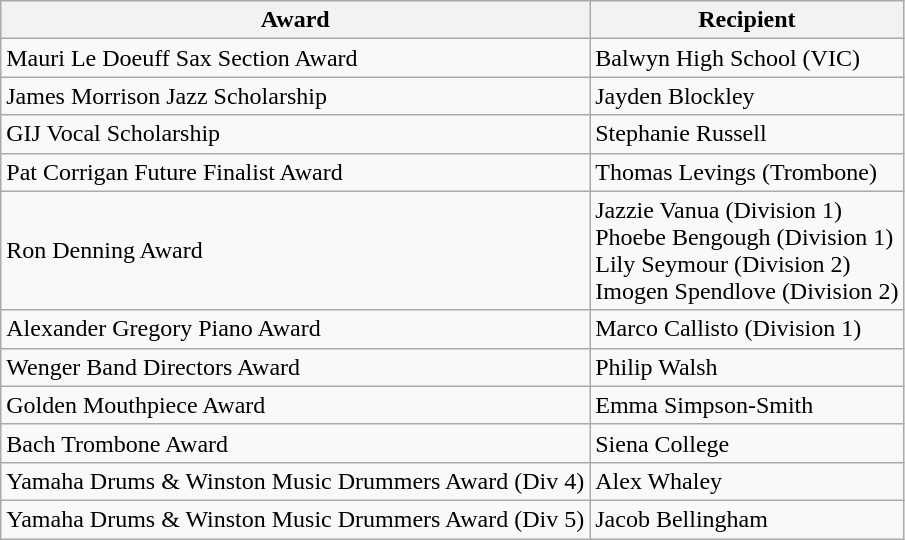<table class="wikitable">
<tr>
<th>Award</th>
<th>Recipient</th>
</tr>
<tr>
<td>Mauri Le Doeuff Sax Section Award</td>
<td>Balwyn High School (VIC)</td>
</tr>
<tr>
<td>James Morrison Jazz Scholarship</td>
<td>Jayden Blockley</td>
</tr>
<tr>
<td>GIJ Vocal Scholarship</td>
<td>Stephanie Russell</td>
</tr>
<tr>
<td>Pat Corrigan Future Finalist Award</td>
<td>Thomas Levings (Trombone)</td>
</tr>
<tr>
<td>Ron Denning Award</td>
<td>Jazzie Vanua (Division 1)<br>Phoebe Bengough (Division 1)<br>Lily Seymour (Division 2)<br>Imogen Spendlove (Division 2)</td>
</tr>
<tr>
<td>Alexander Gregory Piano Award</td>
<td>Marco Callisto (Division 1)</td>
</tr>
<tr>
<td>Wenger Band Directors Award</td>
<td>Philip Walsh</td>
</tr>
<tr>
<td>Golden Mouthpiece Award</td>
<td>Emma Simpson-Smith</td>
</tr>
<tr>
<td>Bach Trombone Award</td>
<td>Siena College</td>
</tr>
<tr>
<td>Yamaha Drums & Winston Music Drummers Award (Div 4)</td>
<td>Alex Whaley</td>
</tr>
<tr>
<td>Yamaha Drums & Winston Music Drummers Award (Div 5)</td>
<td>Jacob Bellingham</td>
</tr>
</table>
